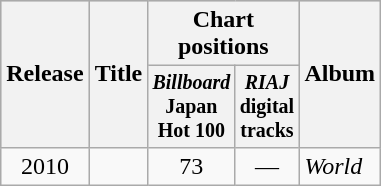<table class="wikitable" style="text-align:center">
<tr bgcolor="#CCCCCC">
<th rowspan="2">Release</th>
<th rowspan="2">Title</th>
<th colspan="2">Chart positions</th>
<th rowspan="2">Album</th>
</tr>
<tr style="font-size:smaller;">
<th width="35"><em>Billboard</em> Japan Hot 100<br></th>
<th width="35"><em>RIAJ</em> digital tracks<br></th>
</tr>
<tr>
<td rowspan="1">2010</td>
<td align="left"></td>
<td>73</td>
<td>—</td>
<td align="left" rowspan="1"><em>World</em></td>
</tr>
</table>
